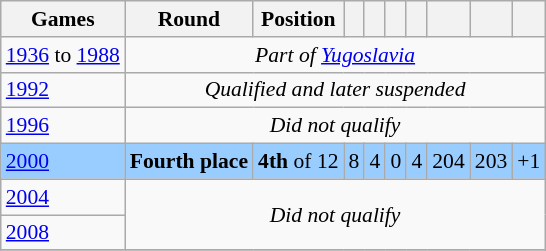<table class="wikitable" style="text-align:center; font-size:90%;">
<tr>
<th>Games</th>
<th>Round</th>
<th>Position</th>
<th></th>
<th></th>
<th></th>
<th></th>
<th></th>
<th></th>
<th></th>
</tr>
<tr>
<td style="text-align: left;"><a href='#'>1936</a> to <a href='#'>1988</a></td>
<td colspan=9><em>Part of <a href='#'>Yugoslavia</a> </em></td>
</tr>
<tr>
<td style="text-align: left;"> <a href='#'>1992</a></td>
<td colspan="9"><em>Qualified and later suspended</em></td>
</tr>
<tr>
<td style="text-align: left;"> <a href='#'>1996</a></td>
<td colspan="9"><em>Did not qualify</em></td>
</tr>
<tr style="background:#9acdff;">
<td align=left> <a href='#'>2000</a></td>
<td><strong>Fourth place</strong></td>
<td><strong>4th</strong> of 12</td>
<td>8</td>
<td>4</td>
<td>0</td>
<td>4</td>
<td>204</td>
<td>203</td>
<td>+1</td>
</tr>
<tr>
<td align=left> <a href='#'>2004</a></td>
<td rowspan=2 colspan=9><em>Did not qualify</em></td>
</tr>
<tr>
<td align=left> <a href='#'>2008</a></td>
</tr>
<tr>
</tr>
</table>
